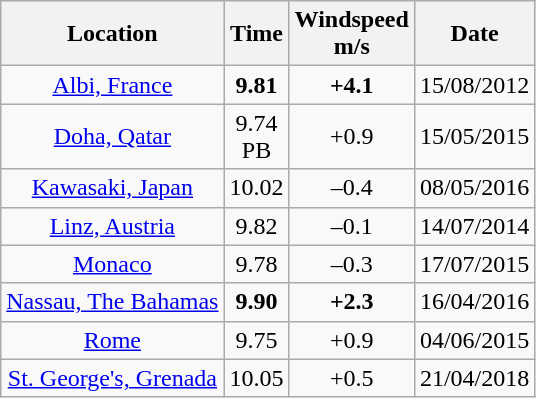<table class="wikitable" style= "text-align: center">
<tr>
<th>Location</th>
<th>Time</th>
<th>Windspeed<br>m/s</th>
<th>Date</th>
</tr>
<tr>
<td><a href='#'>Albi, France</a></td>
<td><span><strong> 9.81 </strong></span></td>
<td><span><strong> +4.1 </strong></span></td>
<td>15/08/2012</td>
</tr>
<tr>
<td><a href='#'>Doha, Qatar</a></td>
<td>9.74<br>PB</td>
<td>+0.9</td>
<td>15/05/2015</td>
</tr>
<tr>
<td><a href='#'>Kawasaki, Japan</a></td>
<td>10.02</td>
<td>–0.4</td>
<td>08/05/2016</td>
</tr>
<tr>
<td><a href='#'>Linz, Austria</a></td>
<td>9.82</td>
<td>–0.1</td>
<td>14/07/2014</td>
</tr>
<tr>
<td><a href='#'>Monaco</a></td>
<td>9.78</td>
<td>–0.3</td>
<td>17/07/2015</td>
</tr>
<tr>
<td><a href='#'>Nassau, The Bahamas</a></td>
<td><span><strong> 9.90 </strong></span></td>
<td><span><strong> +2.3 </strong></span></td>
<td>16/04/2016</td>
</tr>
<tr>
<td><a href='#'>Rome</a></td>
<td>9.75</td>
<td>+0.9</td>
<td>04/06/2015</td>
</tr>
<tr>
<td><a href='#'>St. George's, Grenada</a></td>
<td>10.05</td>
<td>+0.5</td>
<td>21/04/2018</td>
</tr>
</table>
